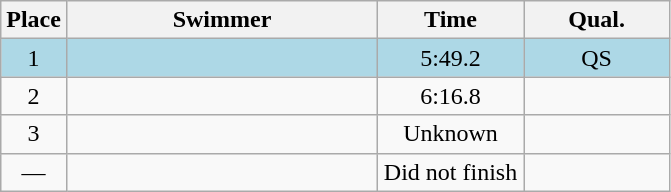<table class=wikitable style="text-align:center">
<tr>
<th>Place</th>
<th width=200>Swimmer</th>
<th width=90>Time</th>
<th width=90>Qual.</th>
</tr>
<tr bgcolor=lightblue>
<td>1</td>
<td align=left></td>
<td>5:49.2</td>
<td>QS</td>
</tr>
<tr>
<td>2</td>
<td align=left></td>
<td>6:16.8</td>
<td></td>
</tr>
<tr>
<td>3</td>
<td align=left></td>
<td>Unknown</td>
<td></td>
</tr>
<tr>
<td>—</td>
<td align=left></td>
<td>Did not finish</td>
<td></td>
</tr>
</table>
